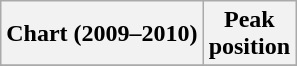<table class="wikitable sortable">
<tr>
<th align="left">Chart (2009–2010)</th>
<th align="center">Peak<br>position</th>
</tr>
<tr>
</tr>
</table>
